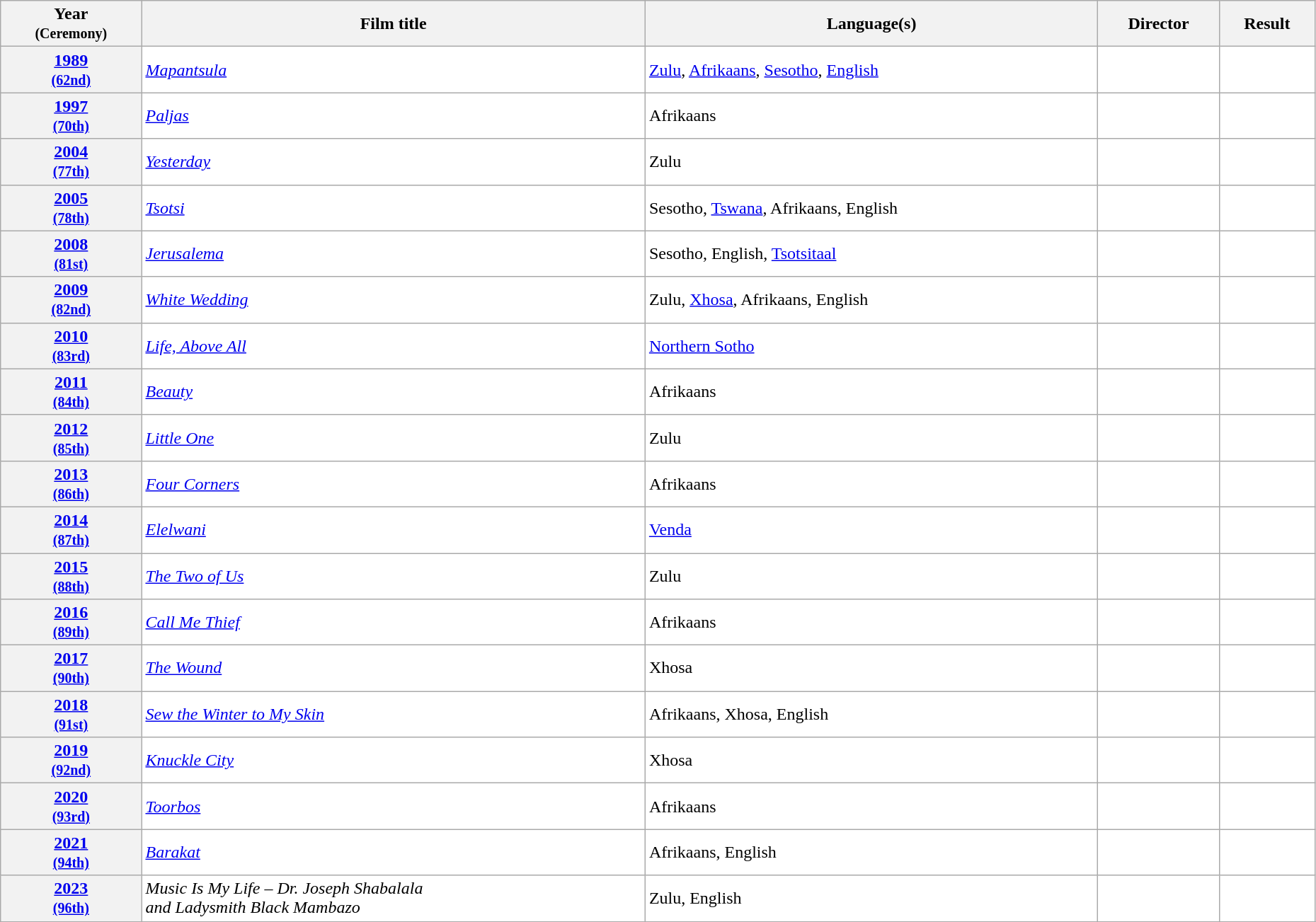<table class="wikitable sortable" width="98%" style="background:#ffffff;">
<tr>
<th>Year<br><small>(Ceremony)</small></th>
<th>Film title</th>
<th>Language(s)</th>
<th>Director</th>
<th>Result</th>
</tr>
<tr>
<th align="center"><a href='#'>1989</a><br><small><a href='#'>(62nd)</a></small></th>
<td><em><a href='#'>Mapantsula</a></em></td>
<td><a href='#'>Zulu</a>, <a href='#'>Afrikaans</a>, <a href='#'>Sesotho</a>, <a href='#'>English</a></td>
<td></td>
<td></td>
</tr>
<tr>
<th align="center"><a href='#'>1997</a><br><small><a href='#'>(70th)</a></small></th>
<td><em><a href='#'>Paljas</a></em></td>
<td>Afrikaans</td>
<td></td>
<td></td>
</tr>
<tr>
<th align="center"><a href='#'>2004</a><br><small><a href='#'>(77th)</a></small></th>
<td><em><a href='#'>Yesterday</a></em></td>
<td>Zulu</td>
<td></td>
<td></td>
</tr>
<tr>
<th align="center"><a href='#'>2005</a><br><small><a href='#'>(78th)</a></small></th>
<td><em><a href='#'>Tsotsi</a></em></td>
<td>Sesotho, <a href='#'>Tswana</a>, Afrikaans, English</td>
<td></td>
<td></td>
</tr>
<tr>
<th align="center"><a href='#'>2008</a><br><small><a href='#'>(81st)</a></small></th>
<td><em><a href='#'>Jerusalema</a></em></td>
<td>Sesotho, English, <a href='#'>Tsotsitaal</a></td>
<td></td>
<td></td>
</tr>
<tr>
<th align="center"><a href='#'>2009</a><br><small><a href='#'>(82nd)</a></small></th>
<td><em><a href='#'>White Wedding</a></em></td>
<td>Zulu, <a href='#'>Xhosa</a>, Afrikaans, English</td>
<td></td>
<td></td>
</tr>
<tr>
<th align="center"><a href='#'>2010</a><br><small><a href='#'>(83rd)</a></small></th>
<td><em><a href='#'>Life, Above All</a></em></td>
<td><a href='#'>Northern Sotho</a></td>
<td></td>
<td></td>
</tr>
<tr>
<th align="center"><a href='#'>2011</a><br><small><a href='#'>(84th)</a></small></th>
<td><em><a href='#'>Beauty</a></em></td>
<td>Afrikaans</td>
<td></td>
<td></td>
</tr>
<tr>
<th align="center"><a href='#'>2012</a><br><small><a href='#'>(85th)</a></small></th>
<td><em><a href='#'>Little One</a></em></td>
<td>Zulu</td>
<td></td>
<td></td>
</tr>
<tr>
<th align="center"><a href='#'>2013</a><br><small><a href='#'>(86th)</a></small></th>
<td><em><a href='#'>Four Corners</a></em></td>
<td>Afrikaans</td>
<td></td>
<td></td>
</tr>
<tr>
<th align="center"><a href='#'>2014</a><br><small><a href='#'>(87th)</a></small></th>
<td><em><a href='#'>Elelwani</a></em></td>
<td><a href='#'>Venda</a></td>
<td></td>
<td></td>
</tr>
<tr>
<th align="center"><a href='#'>2015</a><br><small><a href='#'>(88th)</a></small></th>
<td><em><a href='#'>The Two of Us</a></em></td>
<td>Zulu</td>
<td></td>
<td></td>
</tr>
<tr>
<th align="center"><a href='#'>2016</a><br><small><a href='#'>(89th)</a></small></th>
<td><em><a href='#'>Call Me Thief</a></em></td>
<td>Afrikaans</td>
<td></td>
<td></td>
</tr>
<tr>
<th align="center"><a href='#'>2017</a><br><small><a href='#'>(90th)</a></small></th>
<td><em><a href='#'>The Wound</a></em></td>
<td>Xhosa</td>
<td></td>
<td></td>
</tr>
<tr>
<th align="center"><a href='#'>2018</a><br><small><a href='#'>(91st)</a></small></th>
<td><em><a href='#'>Sew the Winter to My Skin</a></em></td>
<td>Afrikaans, Xhosa, English</td>
<td></td>
<td></td>
</tr>
<tr>
<th align="center"><a href='#'>2019</a><br><small><a href='#'>(92nd)</a></small></th>
<td><em><a href='#'>Knuckle City</a></em></td>
<td>Xhosa</td>
<td></td>
<td></td>
</tr>
<tr>
<th align="center"><a href='#'>2020</a><br><small><a href='#'>(93rd)</a></small></th>
<td><em><a href='#'>Toorbos</a></em></td>
<td>Afrikaans</td>
<td></td>
<td></td>
</tr>
<tr>
<th align="center"><a href='#'>2021</a><br><small><a href='#'>(94th)</a></small></th>
<td><em><a href='#'>Barakat</a></em></td>
<td>Afrikaans, English</td>
<td></td>
<td></td>
</tr>
<tr>
<th align="center"><a href='#'>2023</a><br><small><a href='#'>(96th)</a></small></th>
<td><em>Music Is My Life – Dr. Joseph Shabalala<br>and Ladysmith Black Mambazo</em></td>
<td>Zulu, English</td>
<td></td>
<td></td>
</tr>
<tr>
</tr>
</table>
